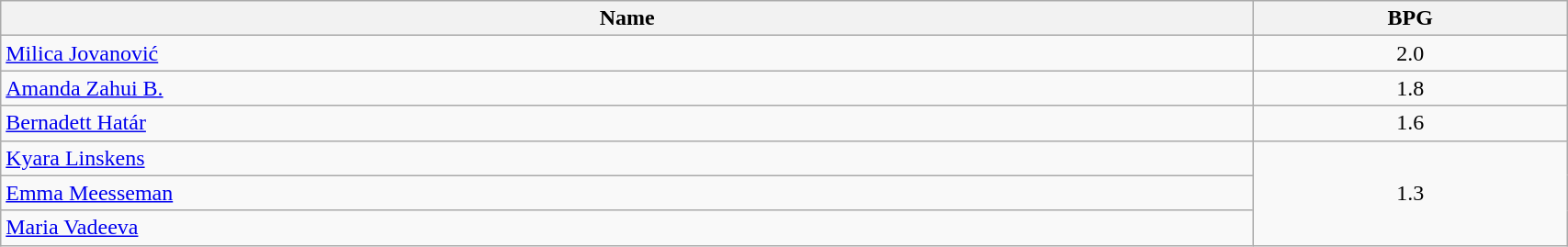<table class=wikitable width="90%">
<tr>
<th width="80%">Name</th>
<th width="20%">BPG</th>
</tr>
<tr>
<td> <a href='#'>Milica Jovanović</a></td>
<td align=center>2.0</td>
</tr>
<tr>
<td> <a href='#'>Amanda Zahui B.</a></td>
<td align=center>1.8</td>
</tr>
<tr>
<td> <a href='#'>Bernadett Határ</a></td>
<td align=center>1.6</td>
</tr>
<tr>
<td> <a href='#'>Kyara Linskens</a></td>
<td align=center rowspan=3>1.3</td>
</tr>
<tr>
<td> <a href='#'>Emma Meesseman</a></td>
</tr>
<tr>
<td> <a href='#'>Maria Vadeeva</a></td>
</tr>
</table>
